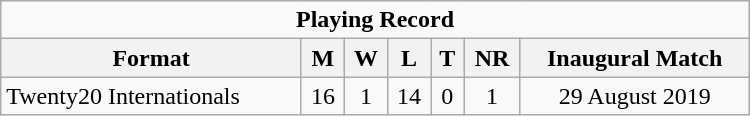<table class="wikitable" style="text-align: center; width: 500px;">
<tr>
<td colspan=7 align="center"><strong>Playing Record</strong></td>
</tr>
<tr>
<th>Format</th>
<th>M</th>
<th>W</th>
<th>L</th>
<th>T</th>
<th>NR</th>
<th>Inaugural Match</th>
</tr>
<tr>
<td align="left">Twenty20 Internationals</td>
<td>16</td>
<td>1</td>
<td>14</td>
<td>0</td>
<td>1</td>
<td>29 August 2019</td>
</tr>
</table>
